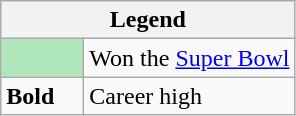<table class="wikitable mw-collapsible mw-collapsed">
<tr>
<th colspan="2">Legend</th>
</tr>
<tr>
<td style="background:#afe6ba; width:3em;"></td>
<td>Won the <a href='#'>Super Bowl</a></td>
</tr>
<tr>
<td><strong>Bold</strong></td>
<td>Career high</td>
</tr>
</table>
